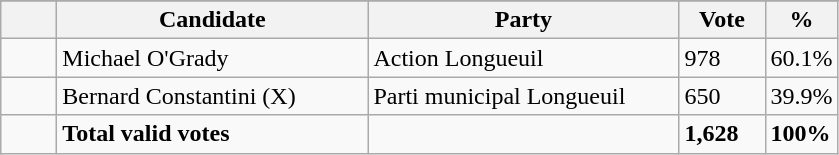<table class="wikitable">
<tr>
</tr>
<tr>
<th bgcolor="#DDDDFF" width="30px"></th>
<th bgcolor="#DDDDFF" width="200px">Candidate</th>
<th bgcolor="#DDDDFF" width="200px">Party</th>
<th bgcolor="#DDDDFF" width="50px">Vote</th>
<th bgcolor="#DDDDFF" width="30px">%</th>
</tr>
<tr>
<td> </td>
<td>Michael O'Grady</td>
<td>Action Longueuil</td>
<td>978</td>
<td>60.1%</td>
</tr>
<tr>
<td> </td>
<td>Bernard Constantini (X)</td>
<td>Parti municipal Longueuil</td>
<td>650</td>
<td>39.9%</td>
</tr>
<tr>
<td> </td>
<td><strong>Total valid votes</strong></td>
<td></td>
<td><strong>1,628</strong></td>
<td><strong>100%</strong></td>
</tr>
</table>
